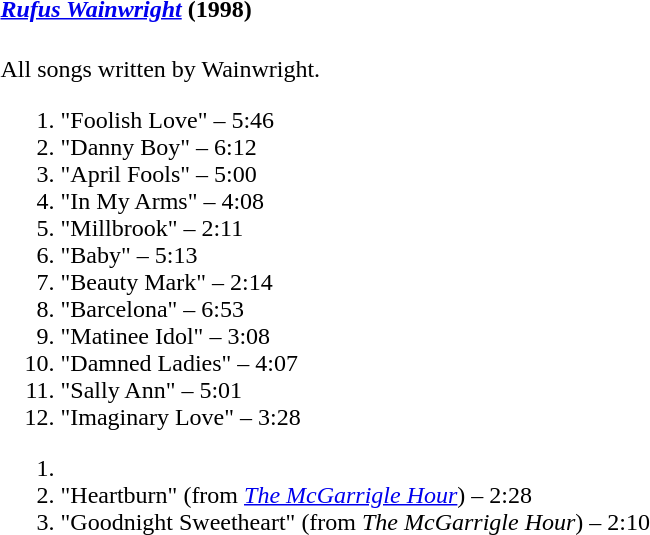<table class="collapsible collapsed" border="0" style="margin-right:20.45em">
<tr>
<th style="width:100%; text-align:left;"><em><a href='#'>Rufus Wainwright</a></em> (1998)</th>
<th></th>
</tr>
<tr>
<td colspan="2"><br>All songs written by Wainwright.<ol><li>"Foolish Love" – 5:46</li><li>"Danny Boy" – 6:12</li><li>"April Fools" – 5:00</li><li>"In My Arms" – 4:08</li><li>"Millbrook" – 2:11</li><li>"Baby" – 5:13</li><li>"Beauty Mark" – 2:14</li><li>"Barcelona" – 6:53</li><li>"Matinee Idol" – 3:08</li><li>"Damned Ladies" – 4:07</li><li>"Sally Ann" – 5:01</li><li>"Imaginary Love" – 3:28</li></ol><ol><li><li>"Heartburn" (from <em><a href='#'>The McGarrigle Hour</a></em>) – 2:28</li><li>"Goodnight Sweetheart" (from <em>The McGarrigle Hour</em>) – 2:10</li></ol></td>
</tr>
</table>
